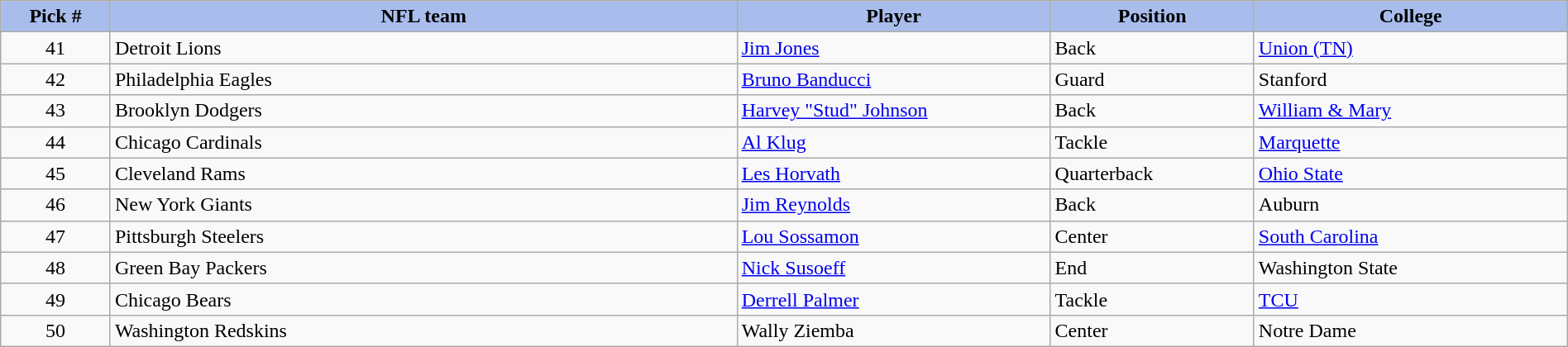<table class="wikitable sortable sortable" style="width: 100%">
<tr>
<th style="background:#A8BDEC;" width=7%>Pick #</th>
<th width=40% style="background:#A8BDEC;">NFL team</th>
<th width=20% style="background:#A8BDEC;">Player</th>
<th width=13% style="background:#A8BDEC;">Position</th>
<th style="background:#A8BDEC;">College</th>
</tr>
<tr>
<td align=center>41</td>
<td>Detroit Lions</td>
<td><a href='#'>Jim Jones</a></td>
<td>Back</td>
<td><a href='#'>Union (TN)</a></td>
</tr>
<tr>
<td align=center>42</td>
<td>Philadelphia Eagles</td>
<td><a href='#'>Bruno Banducci</a></td>
<td>Guard</td>
<td>Stanford</td>
</tr>
<tr>
<td align=center>43</td>
<td>Brooklyn Dodgers</td>
<td><a href='#'>Harvey "Stud" Johnson</a></td>
<td>Back</td>
<td><a href='#'>William & Mary</a></td>
</tr>
<tr>
<td align=center>44</td>
<td>Chicago Cardinals</td>
<td><a href='#'>Al Klug</a></td>
<td>Tackle</td>
<td><a href='#'>Marquette</a></td>
</tr>
<tr>
<td align=center>45</td>
<td>Cleveland Rams</td>
<td><a href='#'>Les Horvath</a></td>
<td>Quarterback</td>
<td><a href='#'>Ohio State</a></td>
</tr>
<tr>
<td align=center>46</td>
<td>New York Giants</td>
<td><a href='#'>Jim Reynolds</a></td>
<td>Back</td>
<td>Auburn</td>
</tr>
<tr>
<td align=center>47</td>
<td>Pittsburgh Steelers</td>
<td><a href='#'>Lou Sossamon</a></td>
<td>Center</td>
<td><a href='#'>South Carolina</a></td>
</tr>
<tr>
<td align=center>48</td>
<td>Green Bay Packers</td>
<td><a href='#'>Nick Susoeff</a></td>
<td>End</td>
<td>Washington State</td>
</tr>
<tr>
<td align=center>49</td>
<td>Chicago Bears</td>
<td><a href='#'>Derrell Palmer</a></td>
<td>Tackle</td>
<td><a href='#'>TCU</a></td>
</tr>
<tr>
<td align=center>50</td>
<td>Washington Redskins</td>
<td>Wally Ziemba</td>
<td>Center</td>
<td>Notre Dame</td>
</tr>
</table>
